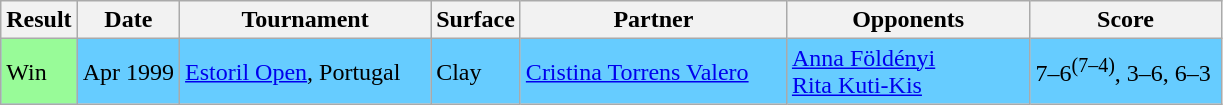<table class="sortable wikitable">
<tr>
<th>Result</th>
<th>Date</th>
<th width=160>Tournament</th>
<th>Surface</th>
<th width=170>Partner</th>
<th width=155>Opponents</th>
<th width=120 class="unsortable">Score</th>
</tr>
<tr style="background:#6cf;">
<td style="background:#98fb98;">Win</td>
<td>Apr 1999</td>
<td><a href='#'>Estoril Open</a>, Portugal</td>
<td>Clay</td>
<td> <a href='#'>Cristina Torrens Valero</a></td>
<td> <a href='#'>Anna Földényi</a> <br>  <a href='#'>Rita Kuti-Kis</a></td>
<td>7–6<sup>(7–4)</sup>, 3–6, 6–3</td>
</tr>
</table>
